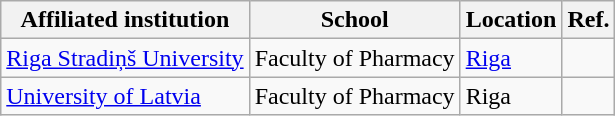<table class="wikitable sortable">
<tr>
<th>Affiliated institution</th>
<th>School</th>
<th>Location</th>
<th>Ref.</th>
</tr>
<tr>
<td><a href='#'>Riga Stradiņš University</a></td>
<td>Faculty of Pharmacy</td>
<td><a href='#'>Riga</a></td>
<td></td>
</tr>
<tr>
<td><a href='#'>University of Latvia</a></td>
<td>Faculty of Pharmacy</td>
<td>Riga</td>
<td></td>
</tr>
</table>
